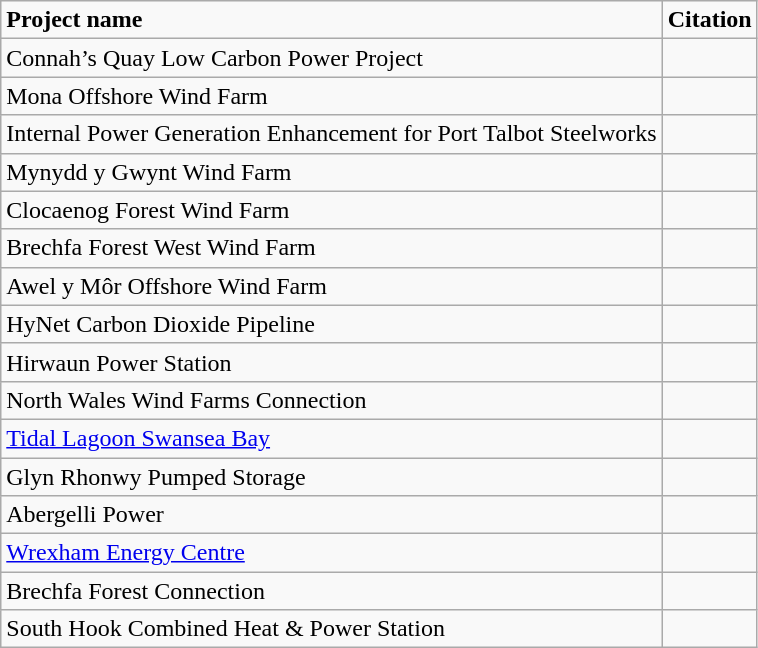<table class="wikitable">
<tr>
<td valign="top"><strong>Project name</strong></td>
<td valign="top"><strong>Citation</strong></td>
</tr>
<tr>
<td valign="top">Connah’s Quay Low Carbon Power Project</td>
<td></td>
</tr>
<tr>
<td valign="top">Mona Offshore Wind Farm</td>
<td></td>
</tr>
<tr>
<td valign="top">Internal Power Generation Enhancement for Port Talbot Steelworks</td>
<td></td>
</tr>
<tr>
<td valign="top">Mynydd y Gwynt Wind Farm</td>
<td></td>
</tr>
<tr>
<td valign="top">Clocaenog Forest Wind Farm</td>
<td></td>
</tr>
<tr>
<td valign="top">Brechfa Forest West Wind Farm</td>
<td></td>
</tr>
<tr>
<td valign="top">Awel y Môr Offshore Wind Farm</td>
<td></td>
</tr>
<tr>
<td valign="top">HyNet Carbon Dioxide Pipeline</td>
<td></td>
</tr>
<tr>
<td valign="top">Hirwaun Power Station</td>
<td></td>
</tr>
<tr>
<td valign="top">North Wales Wind Farms Connection</td>
<td></td>
</tr>
<tr>
<td valign="top"><a href='#'>Tidal Lagoon Swansea Bay</a></td>
<td></td>
</tr>
<tr>
<td valign="top">Glyn Rhonwy Pumped Storage</td>
<td></td>
</tr>
<tr>
<td valign="top">Abergelli Power</td>
<td></td>
</tr>
<tr>
<td valign="top"><a href='#'>Wrexham Energy Centre</a></td>
<td></td>
</tr>
<tr>
<td valign="top">Brechfa Forest Connection</td>
<td></td>
</tr>
<tr>
<td valign="top">South Hook Combined Heat & Power Station</td>
<td></td>
</tr>
</table>
